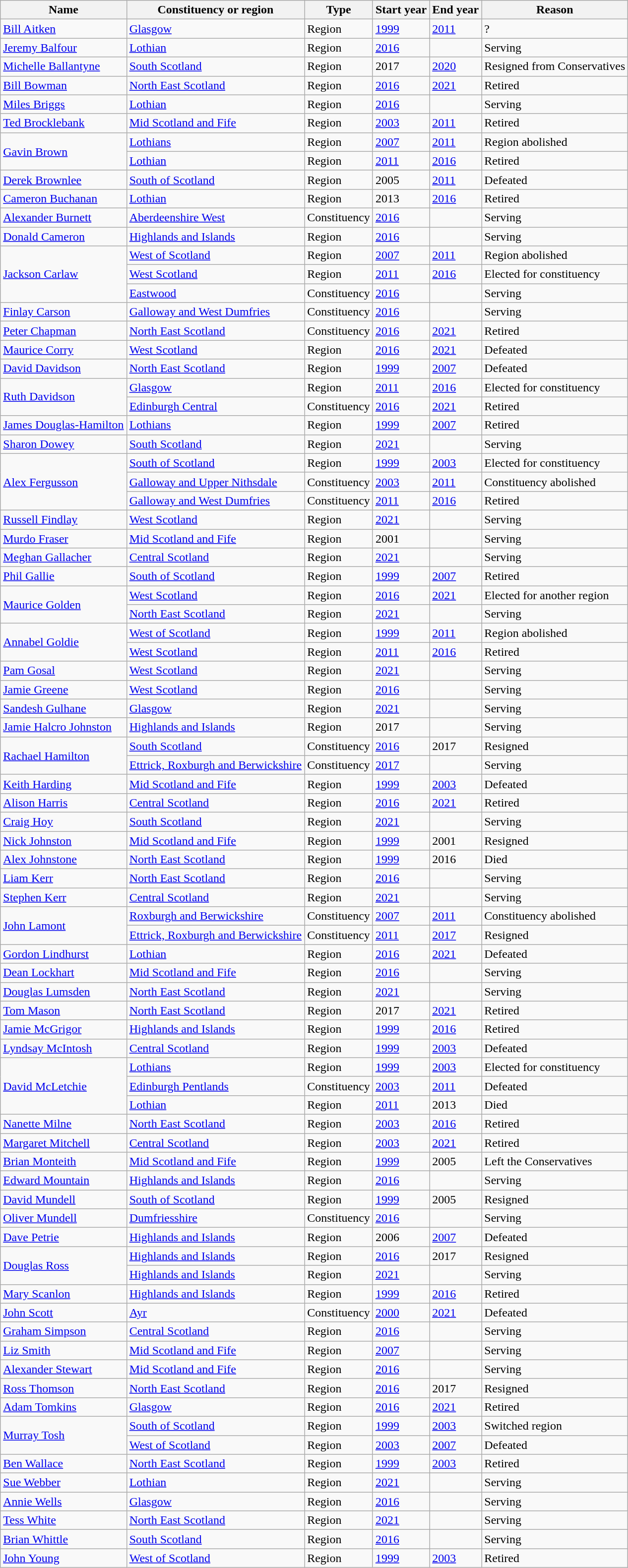<table class="wikitable sortable">
<tr>
<th>Name</th>
<th>Constituency or region</th>
<th>Type</th>
<th>Start year</th>
<th>End year</th>
<th>Reason</th>
</tr>
<tr>
<td data-sort-value="Aitken, Bill"><a href='#'>Bill Aitken</a></td>
<td><a href='#'>Glasgow</a></td>
<td>Region</td>
<td><a href='#'>1999</a></td>
<td><a href='#'>2011</a></td>
<td>?</td>
</tr>
<tr>
<td data-sort-value="Balfour, Jeremy"><a href='#'>Jeremy Balfour</a></td>
<td><a href='#'>Lothian</a></td>
<td>Region</td>
<td><a href='#'>2016</a></td>
<td></td>
<td>Serving</td>
</tr>
<tr>
<td data-sort-value="Ballantyne, Michelle"><a href='#'>Michelle Ballantyne</a></td>
<td><a href='#'>South Scotland</a></td>
<td>Region</td>
<td>2017</td>
<td><a href='#'>2020</a></td>
<td>Resigned from Conservatives</td>
</tr>
<tr>
<td data-sort-value="Bowman, Bill"><a href='#'>Bill Bowman</a></td>
<td><a href='#'>North East Scotland</a></td>
<td>Region</td>
<td><a href='#'>2016</a></td>
<td><a href='#'>2021</a></td>
<td>Retired</td>
</tr>
<tr>
<td data-sort-value="Briggs, Miles"><a href='#'>Miles Briggs</a></td>
<td><a href='#'>Lothian</a></td>
<td>Region</td>
<td><a href='#'>2016</a></td>
<td></td>
<td>Serving</td>
</tr>
<tr>
<td data-sort-value="Brocklebank, Ted"><a href='#'>Ted Brocklebank</a></td>
<td><a href='#'>Mid Scotland and Fife</a></td>
<td>Region</td>
<td><a href='#'>2003</a></td>
<td><a href='#'>2011</a></td>
<td>Retired</td>
</tr>
<tr>
<td rowspan="2" data-sort-value="Brown, Gavin"><a href='#'>Gavin Brown</a></td>
<td><a href='#'>Lothians</a></td>
<td>Region</td>
<td><a href='#'>2007</a></td>
<td><a href='#'>2011</a></td>
<td>Region abolished</td>
</tr>
<tr>
<td><a href='#'>Lothian</a></td>
<td>Region</td>
<td><a href='#'>2011</a></td>
<td><a href='#'>2016</a></td>
<td>Retired</td>
</tr>
<tr>
<td data-sort-value="Brownlee, Derek"><a href='#'>Derek Brownlee</a></td>
<td><a href='#'>South of Scotland</a></td>
<td>Region</td>
<td>2005</td>
<td><a href='#'>2011</a></td>
<td>Defeated</td>
</tr>
<tr>
<td data-sort-value="Buchanan, Cameron"><a href='#'>Cameron Buchanan</a></td>
<td><a href='#'>Lothian</a></td>
<td>Region</td>
<td>2013</td>
<td><a href='#'>2016</a></td>
<td>Retired</td>
</tr>
<tr>
<td data-sort-value="Burnett, Alexander"><a href='#'>Alexander Burnett</a></td>
<td><a href='#'>Aberdeenshire West</a></td>
<td>Constituency</td>
<td><a href='#'>2016</a></td>
<td></td>
<td>Serving</td>
</tr>
<tr>
<td data-sort-value="Cameron, Donald"><a href='#'>Donald Cameron</a></td>
<td><a href='#'>Highlands and Islands</a></td>
<td>Region</td>
<td><a href='#'>2016</a></td>
<td></td>
<td>Serving</td>
</tr>
<tr>
<td rowspan="3" data-sort-value="Carlaw, Jackson"><a href='#'>Jackson Carlaw</a></td>
<td><a href='#'>West of Scotland</a></td>
<td>Region</td>
<td><a href='#'>2007</a></td>
<td><a href='#'>2011</a></td>
<td>Region abolished</td>
</tr>
<tr>
<td><a href='#'>West Scotland</a></td>
<td>Region</td>
<td><a href='#'>2011</a></td>
<td><a href='#'>2016</a></td>
<td>Elected for constituency</td>
</tr>
<tr>
<td><a href='#'>Eastwood</a></td>
<td>Constituency</td>
<td><a href='#'>2016</a></td>
<td></td>
<td>Serving</td>
</tr>
<tr>
<td data-sort-value="Carson, Finlay"><a href='#'>Finlay Carson</a></td>
<td><a href='#'>Galloway and West Dumfries</a></td>
<td>Constituency</td>
<td><a href='#'>2016</a></td>
<td></td>
<td>Serving</td>
</tr>
<tr>
<td data-sort-value="Chapman, Peter"><a href='#'>Peter Chapman</a></td>
<td><a href='#'>North East Scotland</a></td>
<td>Constituency</td>
<td><a href='#'>2016</a></td>
<td><a href='#'>2021</a></td>
<td>Retired</td>
</tr>
<tr>
<td data-sort-value="Corry, Maurice"><a href='#'>Maurice Corry</a></td>
<td><a href='#'>West Scotland</a></td>
<td>Region</td>
<td><a href='#'>2016</a></td>
<td><a href='#'>2021</a></td>
<td>Defeated</td>
</tr>
<tr>
<td data-sort-value="Davidson, David"><a href='#'>David Davidson</a></td>
<td><a href='#'>North East Scotland</a></td>
<td>Region</td>
<td><a href='#'>1999</a></td>
<td><a href='#'>2007</a></td>
<td>Defeated</td>
</tr>
<tr>
<td rowspan="2" data-sort-value="Davidson, Ruth"><a href='#'>Ruth Davidson</a></td>
<td><a href='#'>Glasgow</a></td>
<td>Region</td>
<td><a href='#'>2011</a></td>
<td><a href='#'>2016</a></td>
<td>Elected for constituency</td>
</tr>
<tr>
<td><a href='#'>Edinburgh Central</a></td>
<td>Constituency</td>
<td><a href='#'>2016</a></td>
<td><a href='#'>2021</a></td>
<td>Retired</td>
</tr>
<tr>
<td data-sort-value="Douglas-Hamilton, James"><a href='#'>James Douglas-Hamilton</a></td>
<td><a href='#'>Lothians</a></td>
<td>Region</td>
<td><a href='#'>1999</a></td>
<td><a href='#'>2007</a></td>
<td>Retired</td>
</tr>
<tr>
<td data-sort-value="Dowey, Sharon"><a href='#'>Sharon Dowey</a></td>
<td><a href='#'>South Scotland</a></td>
<td>Region</td>
<td><a href='#'>2021</a></td>
<td></td>
<td>Serving</td>
</tr>
<tr>
<td rowspan="3" data-sort-value="Fergusson, Alex"><a href='#'>Alex Fergusson</a></td>
<td><a href='#'>South of Scotland</a></td>
<td>Region</td>
<td><a href='#'>1999</a></td>
<td><a href='#'>2003</a></td>
<td>Elected for constituency</td>
</tr>
<tr>
<td><a href='#'>Galloway and Upper Nithsdale</a></td>
<td>Constituency</td>
<td><a href='#'>2003</a></td>
<td><a href='#'>2011</a></td>
<td>Constituency abolished</td>
</tr>
<tr>
<td><a href='#'>Galloway and West Dumfries</a></td>
<td>Constituency</td>
<td><a href='#'>2011</a></td>
<td><a href='#'>2016</a></td>
<td>Retired</td>
</tr>
<tr>
<td data-sort-value="Findlay, Russell"><a href='#'>Russell Findlay</a></td>
<td><a href='#'>West Scotland</a></td>
<td>Region</td>
<td><a href='#'>2021</a></td>
<td></td>
<td>Serving</td>
</tr>
<tr>
<td data-sort-value="Fraser, Murdo"><a href='#'>Murdo Fraser</a></td>
<td><a href='#'>Mid Scotland and Fife</a></td>
<td>Region</td>
<td>2001</td>
<td></td>
<td>Serving</td>
</tr>
<tr>
<td data-sort-value="Gallacher, Meghan"><a href='#'>Meghan Gallacher</a></td>
<td><a href='#'>Central Scotland</a></td>
<td>Region</td>
<td><a href='#'>2021</a></td>
<td></td>
<td>Serving</td>
</tr>
<tr>
<td data-sort-value="Gallie, Phil"><a href='#'>Phil Gallie</a></td>
<td><a href='#'>South of Scotland</a></td>
<td>Region</td>
<td><a href='#'>1999</a></td>
<td><a href='#'>2007</a></td>
<td>Retired</td>
</tr>
<tr>
<td rowspan="2" data-sort-value="Golden, Maurice"><a href='#'>Maurice Golden</a></td>
<td><a href='#'>West Scotland</a></td>
<td>Region</td>
<td><a href='#'>2016</a></td>
<td><a href='#'>2021</a></td>
<td>Elected for another region</td>
</tr>
<tr>
<td><a href='#'>North East Scotland</a></td>
<td>Region</td>
<td><a href='#'>2021</a></td>
<td></td>
<td>Serving</td>
</tr>
<tr>
<td rowspan="2" data-sort-value="Goldie, Annabel"><a href='#'>Annabel Goldie</a></td>
<td><a href='#'>West of Scotland</a></td>
<td>Region</td>
<td><a href='#'>1999</a></td>
<td><a href='#'>2011</a></td>
<td>Region abolished</td>
</tr>
<tr>
<td><a href='#'>West Scotland</a></td>
<td>Region</td>
<td><a href='#'>2011</a></td>
<td><a href='#'>2016</a></td>
<td>Retired</td>
</tr>
<tr>
<td data-sort-value="Gosal, Pam"><a href='#'>Pam Gosal</a></td>
<td><a href='#'>West Scotland</a></td>
<td>Region</td>
<td><a href='#'>2021</a></td>
<td></td>
<td>Serving</td>
</tr>
<tr>
<td data-sort-value="Greene, Jamie"><a href='#'>Jamie Greene</a></td>
<td><a href='#'>West Scotland</a></td>
<td>Region</td>
<td><a href='#'>2016</a></td>
<td></td>
<td>Serving</td>
</tr>
<tr>
<td data-sort-value="Gulhane, Sandesh"><a href='#'>Sandesh Gulhane</a></td>
<td><a href='#'>Glasgow</a></td>
<td>Region</td>
<td><a href='#'>2021</a></td>
<td></td>
<td>Serving</td>
</tr>
<tr>
<td data-sort-value="Halcro Johnston, Jamie"><a href='#'>Jamie Halcro Johnston</a></td>
<td><a href='#'>Highlands and Islands</a></td>
<td>Region</td>
<td>2017</td>
<td></td>
<td>Serving</td>
</tr>
<tr>
<td rowspan="2" data-sort-value="Hamilton, Rachel"><a href='#'>Rachael Hamilton</a></td>
<td><a href='#'>South Scotland</a></td>
<td>Constituency</td>
<td><a href='#'>2016</a></td>
<td>2017</td>
<td>Resigned</td>
</tr>
<tr>
<td><a href='#'>Ettrick, Roxburgh and Berwickshire</a></td>
<td>Constituency</td>
<td><a href='#'>2017</a></td>
<td></td>
<td>Serving</td>
</tr>
<tr>
<td data-sort-value="Harding, Keith"><a href='#'>Keith Harding</a></td>
<td><a href='#'>Mid Scotland and Fife</a></td>
<td>Region</td>
<td><a href='#'>1999</a></td>
<td><a href='#'>2003</a></td>
<td>Defeated</td>
</tr>
<tr>
<td data-sort-value="Harris, Alison"><a href='#'>Alison Harris</a></td>
<td><a href='#'>Central Scotland</a></td>
<td>Region</td>
<td><a href='#'>2016</a></td>
<td><a href='#'>2021</a></td>
<td>Retired</td>
</tr>
<tr>
<td data-sort-value="Hoy, Craig"><a href='#'>Craig Hoy</a></td>
<td><a href='#'>South Scotland</a></td>
<td>Region</td>
<td><a href='#'>2021</a></td>
<td></td>
<td>Serving</td>
</tr>
<tr>
<td data-sort-value="Johnston, Nick"><a href='#'>Nick Johnston</a></td>
<td><a href='#'>Mid Scotland and Fife</a></td>
<td>Region</td>
<td><a href='#'>1999</a></td>
<td>2001</td>
<td>Resigned</td>
</tr>
<tr>
<td data-sort-value="Johnstone, Alex"><a href='#'>Alex Johnstone</a></td>
<td><a href='#'>North East Scotland</a></td>
<td>Region</td>
<td><a href='#'>1999</a></td>
<td>2016</td>
<td>Died</td>
</tr>
<tr>
<td data-sort-value="Kerr, Liam"><a href='#'>Liam Kerr</a></td>
<td><a href='#'>North East Scotland</a></td>
<td>Region</td>
<td><a href='#'>2016</a></td>
<td></td>
<td>Serving</td>
</tr>
<tr>
<td data-sort-value="Kerr, Stephen"><a href='#'>Stephen Kerr</a></td>
<td><a href='#'>Central Scotland</a></td>
<td>Region</td>
<td><a href='#'>2021</a></td>
<td></td>
<td>Serving</td>
</tr>
<tr>
<td rowspan="2" data-sort-value="Lamont, John"><a href='#'>John Lamont</a></td>
<td><a href='#'>Roxburgh and Berwickshire</a></td>
<td>Constituency</td>
<td><a href='#'>2007</a></td>
<td><a href='#'>2011</a></td>
<td>Constituency abolished</td>
</tr>
<tr>
<td><a href='#'>Ettrick, Roxburgh and Berwickshire</a></td>
<td>Constituency</td>
<td><a href='#'>2011</a></td>
<td><a href='#'>2017</a></td>
<td>Resigned</td>
</tr>
<tr>
<td data-sort-value="Lindhurst, Gordon"><a href='#'>Gordon Lindhurst</a></td>
<td><a href='#'>Lothian</a></td>
<td>Region</td>
<td><a href='#'>2016</a></td>
<td><a href='#'>2021</a></td>
<td>Defeated</td>
</tr>
<tr>
<td data-sort-value="Lockhart, Dean"><a href='#'>Dean Lockhart</a></td>
<td><a href='#'>Mid Scotland and Fife</a></td>
<td>Region</td>
<td><a href='#'>2016</a></td>
<td></td>
<td>Serving</td>
</tr>
<tr>
<td data-sort-value="Lumsden, Douglas"><a href='#'>Douglas Lumsden</a></td>
<td><a href='#'>North East Scotland</a></td>
<td>Region</td>
<td><a href='#'>2021</a></td>
<td></td>
<td>Serving</td>
</tr>
<tr>
<td data-sort-value="Mason, Tom"><a href='#'>Tom Mason</a></td>
<td><a href='#'>North East Scotland</a></td>
<td>Region</td>
<td>2017</td>
<td><a href='#'>2021</a></td>
<td>Retired</td>
</tr>
<tr>
<td data-sort-value="McGrigor, Jamie"><a href='#'>Jamie McGrigor</a></td>
<td><a href='#'>Highlands and Islands</a></td>
<td>Region</td>
<td><a href='#'>1999</a></td>
<td><a href='#'>2016</a></td>
<td>Retired</td>
</tr>
<tr>
<td data-sort-value="McIntosh, Lyndsay"><a href='#'>Lyndsay McIntosh</a></td>
<td><a href='#'>Central Scotland</a></td>
<td>Region</td>
<td><a href='#'>1999</a></td>
<td><a href='#'>2003</a></td>
<td>Defeated</td>
</tr>
<tr>
<td rowspan="3" data-sort-value="McLetchie, David"><a href='#'>David McLetchie</a></td>
<td><a href='#'>Lothians</a></td>
<td>Region</td>
<td><a href='#'>1999</a></td>
<td><a href='#'>2003</a></td>
<td>Elected for constituency</td>
</tr>
<tr>
<td><a href='#'>Edinburgh Pentlands</a></td>
<td>Constituency</td>
<td><a href='#'>2003</a></td>
<td><a href='#'>2011</a></td>
<td>Defeated</td>
</tr>
<tr>
<td><a href='#'>Lothian</a></td>
<td>Region</td>
<td><a href='#'>2011</a></td>
<td>2013</td>
<td>Died</td>
</tr>
<tr>
<td data-sort-value="Milne, Nanette"><a href='#'>Nanette Milne</a></td>
<td><a href='#'>North East Scotland</a></td>
<td>Region</td>
<td><a href='#'>2003</a></td>
<td><a href='#'>2016</a></td>
<td>Retired</td>
</tr>
<tr>
<td data-sort-value="Mitchell, Margaret"><a href='#'>Margaret Mitchell</a></td>
<td><a href='#'>Central Scotland</a></td>
<td>Region</td>
<td><a href='#'>2003</a></td>
<td><a href='#'>2021</a></td>
<td>Retired</td>
</tr>
<tr>
<td data-sort-value="Monteith, Brian"><a href='#'>Brian Monteith</a></td>
<td><a href='#'>Mid Scotland and Fife</a></td>
<td>Region</td>
<td><a href='#'>1999</a></td>
<td>2005</td>
<td>Left the Conservatives</td>
</tr>
<tr>
<td data-sort-value="Mountain, Edward"><a href='#'>Edward Mountain</a></td>
<td><a href='#'>Highlands and Islands</a></td>
<td>Region</td>
<td><a href='#'>2016</a></td>
<td></td>
<td>Serving</td>
</tr>
<tr>
<td data-sort-value="Mundell, David"><a href='#'>David Mundell</a></td>
<td><a href='#'>South of Scotland</a></td>
<td>Region</td>
<td><a href='#'>1999</a></td>
<td>2005</td>
<td>Resigned</td>
</tr>
<tr>
<td data-sort-value="Mundell, Oliver"><a href='#'>Oliver Mundell</a></td>
<td><a href='#'>Dumfriesshire</a></td>
<td>Constituency</td>
<td><a href='#'>2016</a></td>
<td></td>
<td>Serving</td>
</tr>
<tr>
<td data-sort-value="Petrie, Dave"><a href='#'>Dave Petrie</a></td>
<td><a href='#'>Highlands and Islands</a></td>
<td>Region</td>
<td>2006</td>
<td><a href='#'>2007</a></td>
<td>Defeated</td>
</tr>
<tr>
<td rowspan="2" data-sort-value="Ross, Douglas"><a href='#'>Douglas Ross</a></td>
<td><a href='#'>Highlands and Islands</a></td>
<td>Region</td>
<td><a href='#'>2016</a></td>
<td>2017</td>
<td>Resigned</td>
</tr>
<tr>
<td><a href='#'>Highlands and Islands</a></td>
<td>Region</td>
<td><a href='#'>2021</a></td>
<td></td>
<td>Serving</td>
</tr>
<tr>
<td data-sort-value="Scanlon, Mary"><a href='#'>Mary Scanlon</a></td>
<td><a href='#'>Highlands and Islands</a></td>
<td>Region</td>
<td><a href='#'>1999</a></td>
<td><a href='#'>2016</a></td>
<td>Retired</td>
</tr>
<tr>
<td data-sort-value="Scott, John"><a href='#'>John Scott</a></td>
<td><a href='#'>Ayr</a></td>
<td>Constituency</td>
<td><a href='#'>2000</a></td>
<td><a href='#'>2021</a></td>
<td>Defeated</td>
</tr>
<tr>
<td data-sort-value="Simpson, Graham"><a href='#'>Graham Simpson</a></td>
<td><a href='#'>Central Scotland</a></td>
<td>Region</td>
<td><a href='#'>2016</a></td>
<td></td>
<td>Serving</td>
</tr>
<tr>
<td data-sort-value="Smith, Liz"><a href='#'>Liz Smith</a></td>
<td><a href='#'>Mid Scotland and Fife</a></td>
<td>Region</td>
<td><a href='#'>2007</a></td>
<td></td>
<td>Serving</td>
</tr>
<tr>
<td data-sort-value="Stewart, Alexander"><a href='#'>Alexander Stewart</a></td>
<td><a href='#'>Mid Scotland and Fife</a></td>
<td>Region</td>
<td><a href='#'>2016</a></td>
<td></td>
<td>Serving</td>
</tr>
<tr>
<td data-sort-value="Thomson, Ross"><a href='#'>Ross Thomson</a></td>
<td><a href='#'>North East Scotland</a></td>
<td>Region</td>
<td><a href='#'>2016</a></td>
<td>2017</td>
<td>Resigned</td>
</tr>
<tr>
<td data-sort-value="Tomkins, Adam"><a href='#'>Adam Tomkins</a></td>
<td><a href='#'>Glasgow</a></td>
<td>Region</td>
<td><a href='#'>2016</a></td>
<td><a href='#'>2021</a></td>
<td>Retired</td>
</tr>
<tr>
<td rowspan="2" data-sort-value="Tosh, Murray"><a href='#'>Murray Tosh</a></td>
<td><a href='#'>South of Scotland</a></td>
<td>Region</td>
<td><a href='#'>1999</a></td>
<td><a href='#'>2003</a></td>
<td>Switched region</td>
</tr>
<tr>
<td><a href='#'>West of Scotland</a></td>
<td>Region</td>
<td><a href='#'>2003</a></td>
<td><a href='#'>2007</a></td>
<td>Defeated</td>
</tr>
<tr>
<td data-sort-value="Wallace, Ben"><a href='#'>Ben Wallace</a></td>
<td><a href='#'>North East Scotland</a></td>
<td>Region</td>
<td><a href='#'>1999</a></td>
<td><a href='#'>2003</a></td>
<td>Retired</td>
</tr>
<tr>
<td data-sort-value="Webber, Sue"><a href='#'>Sue Webber</a></td>
<td><a href='#'>Lothian</a></td>
<td>Region</td>
<td><a href='#'>2021</a></td>
<td></td>
<td>Serving</td>
</tr>
<tr>
<td data-sort-value="Wells, Annie"><a href='#'>Annie Wells</a></td>
<td><a href='#'>Glasgow</a></td>
<td>Region</td>
<td><a href='#'>2016</a></td>
<td></td>
<td>Serving</td>
</tr>
<tr>
<td data-sort-value="White, Tess"><a href='#'>Tess White</a></td>
<td><a href='#'>North East Scotland</a></td>
<td>Region</td>
<td><a href='#'>2021</a></td>
<td></td>
<td>Serving</td>
</tr>
<tr>
<td data-sort-value="Whittle, Brian"><a href='#'>Brian Whittle</a></td>
<td><a href='#'>South Scotland</a></td>
<td>Region</td>
<td><a href='#'>2016</a></td>
<td></td>
<td>Serving</td>
</tr>
<tr>
<td data-sort-value="Young, John"><a href='#'>John Young</a></td>
<td><a href='#'>West of Scotland</a></td>
<td>Region</td>
<td><a href='#'>1999</a></td>
<td><a href='#'>2003</a></td>
<td>Retired</td>
</tr>
</table>
